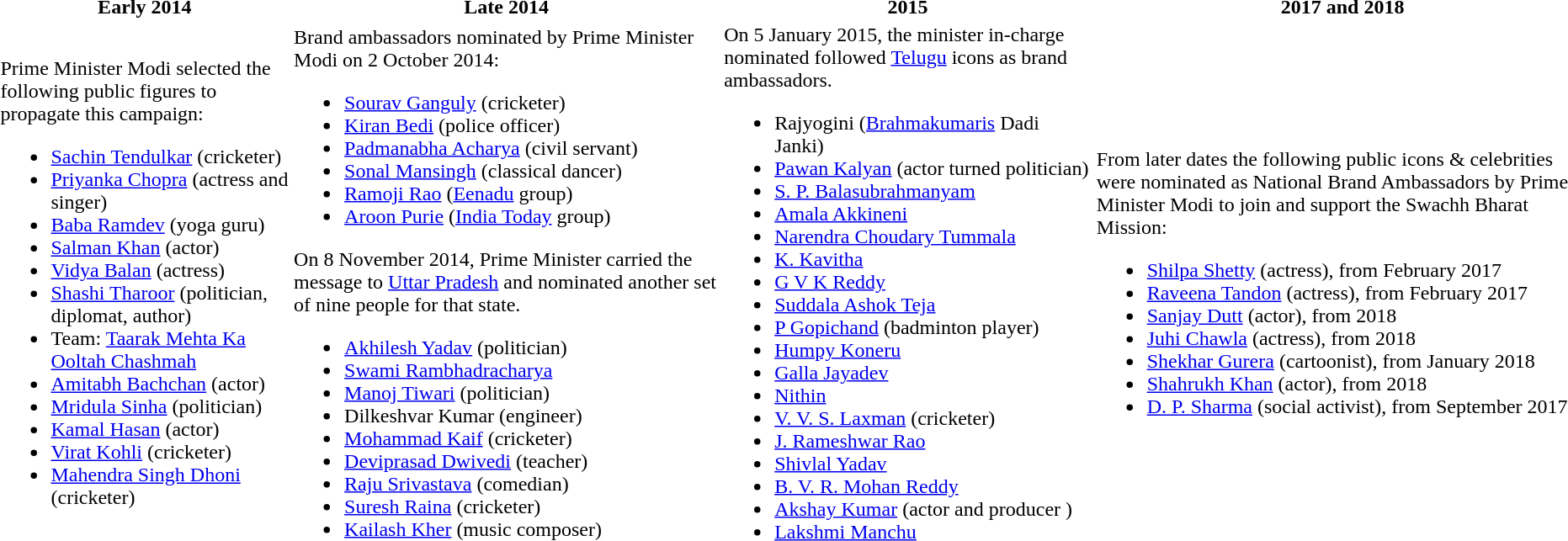<table class="w  i ki table">
<tr>
<th>Early 2014</th>
<th>Late 2014</th>
<th>2015</th>
<th>2017 and 2018</th>
</tr>
<tr>
<td>Prime Minister Modi selected the following public figures to propagate this campaign:<br><ul><li><a href='#'>Sachin Tendulkar</a> (cricketer)</li><li><a href='#'>Priyanka Chopra</a> (actress and singer)</li><li><a href='#'>Baba Ramdev</a> (yoga guru)</li><li><a href='#'>Salman Khan</a> (actor)</li><li><a href='#'>Vidya Balan</a> (actress)</li><li><a href='#'>Shashi Tharoor</a> (politician, diplomat, author)</li><li>Team: <a href='#'>Taarak Mehta Ka Ooltah Chashmah</a></li><li><a href='#'>Amitabh Bachchan</a> (actor)</li><li><a href='#'>Mridula Sinha</a> (politician)</li><li><a href='#'>Kamal Hasan</a> (actor)</li><li><a href='#'>Virat Kohli</a> (cricketer)</li><li><a href='#'>Mahendra Singh Dhoni</a> (cricketer)</li></ul></td>
<td>Brand ambassadors nominated by Prime Minister Modi on 2 October 2014:<br><ul><li><a href='#'>Sourav Ganguly</a> (cricketer)</li><li><a href='#'>Kiran Bedi</a> (police officer)</li><li><a href='#'>Padmanabha Acharya</a> (civil servant)</li><li><a href='#'>Sonal Mansingh</a> (classical dancer)</li><li><a href='#'>Ramoji Rao</a> (<a href='#'>Eenadu</a> group)</li><li><a href='#'>Aroon Purie</a> (<a href='#'>India Today</a> group)</li></ul>On 8 November 2014, Prime Minister carried the message to <a href='#'>Uttar Pradesh</a> and nominated another set of nine people for that state.<ul><li><a href='#'>Akhilesh Yadav</a> (politician)</li><li><a href='#'>Swami Rambhadracharya</a></li><li><a href='#'>Manoj Tiwari</a> (politician)</li><li>Dilkeshvar Kumar (engineer)</li><li><a href='#'>Mohammad Kaif</a> (cricketer)</li><li><a href='#'>Deviprasad Dwivedi</a> (teacher)</li><li><a href='#'>Raju Srivastava</a> (comedian)</li><li><a href='#'>Suresh Raina</a> (cricketer)</li><li><a href='#'>Kailash Kher</a> (music composer)</li></ul></td>
<td>On 5 January 2015, the minister in-charge nominated followed <a href='#'>Telugu</a> icons as brand ambassadors.<br><ul><li>Rajyogini (<a href='#'>Brahmakumaris</a> Dadi Janki)</li><li><a href='#'>Pawan Kalyan</a> (actor turned politician)</li><li><a href='#'>S. P. Balasubrahmanyam</a></li><li><a href='#'>Amala Akkineni</a></li><li><a href='#'>Narendra Choudary Tummala</a></li><li><a href='#'>K. Kavitha</a></li><li><a href='#'>G V K Reddy</a></li><li><a href='#'>Suddala Ashok Teja</a></li><li><a href='#'>P Gopichand</a> (badminton player)</li><li><a href='#'>Humpy Koneru</a></li><li><a href='#'>Galla Jayadev</a></li><li><a href='#'>Nithin</a></li><li><a href='#'>V. V. S. Laxman</a> (cricketer)</li><li><a href='#'>J. Rameshwar Rao</a></li><li><a href='#'>Shivlal Yadav</a></li><li><a href='#'>B. V. R. Mohan Reddy</a></li><li><a href='#'>Akshay Kumar</a> (actor and producer )</li><li><a href='#'>Lakshmi Manchu</a></li></ul></td>
<td>From later dates the following public icons & celebrities were nominated as National Brand Ambassadors by Prime Minister Modi to join and support the Swachh Bharat Mission:<br><ul><li><a href='#'>Shilpa Shetty</a> (actress), from February 2017</li><li><a href='#'>Raveena Tandon</a> (actress), from February 2017</li><li><a href='#'>Sanjay Dutt</a> (actor), from 2018</li><li><a href='#'>Juhi Chawla</a> (actress), from 2018</li><li><a href='#'>Shekhar Gurera</a> (cartoonist), from January 2018</li><li><a href='#'>Shahrukh Khan</a> (actor), from 2018</li><li><a href='#'>D. P. Sharma</a> (social activist), from September 2017</li></ul></td>
</tr>
</table>
